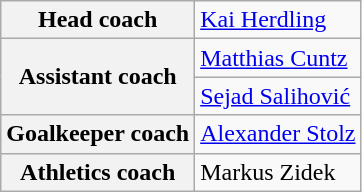<table class="wikitable">
<tr>
<th rowspan="1">Head coach</th>
<td> <a href='#'>Kai Herdling</a></td>
</tr>
<tr>
<th rowspan="2">Assistant coach</th>
<td> <a href='#'>Matthias Cuntz</a></td>
</tr>
<tr>
<td> <a href='#'>Sejad Salihović</a></td>
</tr>
<tr>
<th rowspan="1">Goalkeeper coach</th>
<td> <a href='#'>Alexander Stolz</a></td>
</tr>
<tr>
<th rowspan="1">Athletics coach</th>
<td> Markus Zidek</td>
</tr>
</table>
